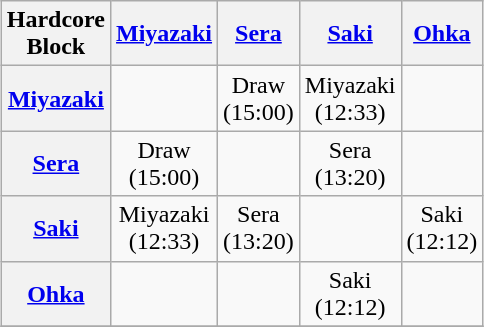<table class="wikitable" style="text-align:center; margin: 1em auto 1em auto;" width="25%">
<tr>
<th>Hardcore Block</th>
<th><a href='#'>Miyazaki</a></th>
<th><a href='#'>Sera</a></th>
<th><a href='#'>Saki</a></th>
<th><a href='#'>Ohka</a></th>
</tr>
<tr>
<th><a href='#'>Miyazaki</a></th>
<td></td>
<td>Draw<br>(15:00)</td>
<td>Miyazaki<br>(12:33)</td>
<td></td>
</tr>
<tr>
<th><a href='#'>Sera</a></th>
<td>Draw<br>(15:00)</td>
<td></td>
<td>Sera<br>(13:20)</td>
<td></td>
</tr>
<tr>
<th><a href='#'>Saki</a></th>
<td>Miyazaki<br>(12:33)</td>
<td>Sera<br>(13:20)</td>
<td></td>
<td>Saki<br>(12:12)</td>
</tr>
<tr>
<th><a href='#'>Ohka</a></th>
<td></td>
<td></td>
<td>Saki<br>(12:12)</td>
<td></td>
</tr>
<tr>
</tr>
</table>
